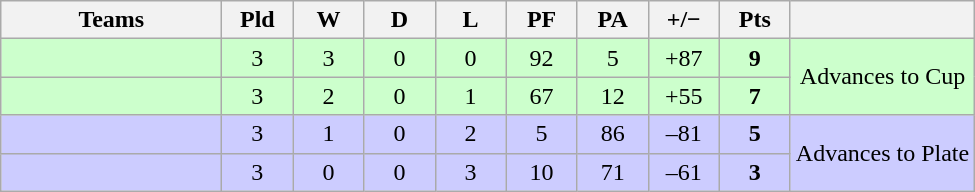<table class="wikitable" style="text-align: center;">
<tr>
<th width="140">Teams</th>
<th width="40">Pld</th>
<th width="40">W</th>
<th width="40">D</th>
<th width="40">L</th>
<th width="40">PF</th>
<th width="40">PA</th>
<th width="40">+/−</th>
<th width="40">Pts</th>
<th></th>
</tr>
<tr bgcolor="ccffcc">
<td align="left"></td>
<td>3</td>
<td>3</td>
<td>0</td>
<td>0</td>
<td>92</td>
<td>5</td>
<td>+87</td>
<td><strong>9</strong></td>
<td rowspan="2">Advances to Cup</td>
</tr>
<tr bgcolor="ccffcc">
<td align="left"></td>
<td>3</td>
<td>2</td>
<td>0</td>
<td>1</td>
<td>67</td>
<td>12</td>
<td>+55</td>
<td><strong>7</strong></td>
</tr>
<tr bgcolor="ccccff">
<td align="left"></td>
<td>3</td>
<td>1</td>
<td>0</td>
<td>2</td>
<td>5</td>
<td>86</td>
<td>–81</td>
<td><strong>5</strong></td>
<td rowspan="2">Advances to Plate</td>
</tr>
<tr bgcolor="ccccff">
<td align="left"></td>
<td>3</td>
<td>0</td>
<td>0</td>
<td>3</td>
<td>10</td>
<td>71</td>
<td>–61</td>
<td><strong>3</strong></td>
</tr>
</table>
